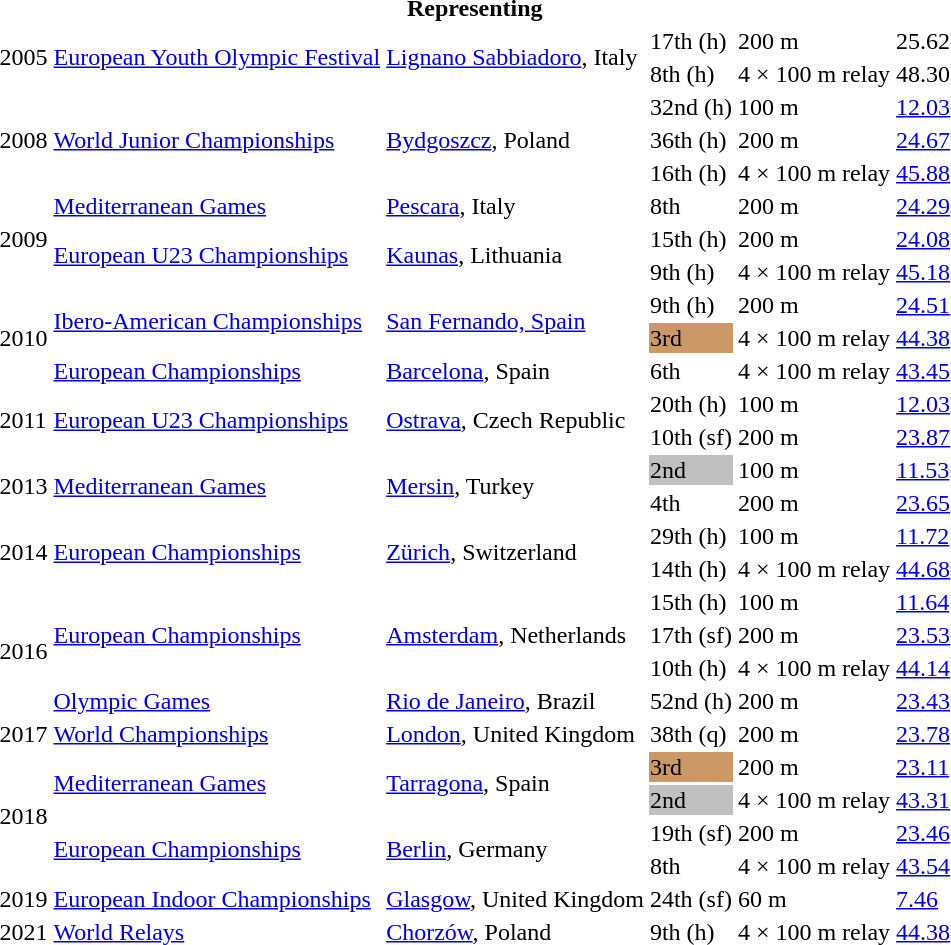<table>
<tr>
<th colspan="6">Representing </th>
</tr>
<tr>
<td rowspan=2>2005</td>
<td rowspan=2><a href='#'>European Youth Olympic Festival</a></td>
<td rowspan=2><a href='#'>Lignano Sabbiadoro</a>, Italy</td>
<td>17th (h)</td>
<td>200 m</td>
<td>25.62</td>
</tr>
<tr>
<td>8th (h)</td>
<td>4 × 100 m relay</td>
<td>48.30</td>
</tr>
<tr>
<td rowspan=3>2008</td>
<td rowspan=3><a href='#'>World Junior Championships</a></td>
<td rowspan=3><a href='#'>Bydgoszcz</a>, Poland</td>
<td>32nd (h)</td>
<td>100 m</td>
<td><a href='#'>12.03</a></td>
</tr>
<tr>
<td>36th (h)</td>
<td>200 m</td>
<td><a href='#'>24.67</a></td>
</tr>
<tr>
<td>16th (h)</td>
<td>4 × 100 m relay</td>
<td><a href='#'>45.88</a></td>
</tr>
<tr>
<td rowspan=3>2009</td>
<td><a href='#'>Mediterranean Games</a></td>
<td><a href='#'>Pescara</a>, Italy</td>
<td>8th</td>
<td>200 m</td>
<td><a href='#'>24.29</a></td>
</tr>
<tr>
<td rowspan=2><a href='#'>European U23 Championships</a></td>
<td rowspan=2><a href='#'>Kaunas</a>, Lithuania</td>
<td>15th (h)</td>
<td>200 m</td>
<td><a href='#'>24.08</a></td>
</tr>
<tr>
<td>9th (h)</td>
<td>4 × 100 m relay</td>
<td><a href='#'>45.18</a></td>
</tr>
<tr>
<td rowspan=3>2010</td>
<td rowspan=2><a href='#'>Ibero-American Championships</a></td>
<td rowspan=2><a href='#'>San Fernando, Spain</a></td>
<td>9th (h)</td>
<td>200 m</td>
<td><a href='#'>24.51</a></td>
</tr>
<tr>
<td bgcolor=cc9966>3rd</td>
<td>4 × 100 m relay</td>
<td><a href='#'>44.38</a></td>
</tr>
<tr>
<td><a href='#'>European Championships</a></td>
<td><a href='#'>Barcelona</a>, Spain</td>
<td>6th</td>
<td>4 × 100 m relay</td>
<td><a href='#'>43.45</a></td>
</tr>
<tr>
<td rowspan=2>2011</td>
<td rowspan=2><a href='#'>European U23 Championships</a></td>
<td rowspan=2><a href='#'>Ostrava</a>, Czech Republic</td>
<td>20th (h)</td>
<td>100 m</td>
<td><a href='#'>12.03</a></td>
</tr>
<tr>
<td>10th (sf)</td>
<td>200 m</td>
<td><a href='#'>23.87</a></td>
</tr>
<tr>
<td rowspan=2>2013</td>
<td rowspan=2><a href='#'>Mediterranean Games</a></td>
<td rowspan=2><a href='#'>Mersin</a>, Turkey</td>
<td bgcolor=silver>2nd</td>
<td>100 m</td>
<td><a href='#'>11.53</a></td>
</tr>
<tr>
<td>4th</td>
<td>200 m</td>
<td><a href='#'>23.65</a></td>
</tr>
<tr>
<td rowspan=2>2014</td>
<td rowspan=2><a href='#'>European Championships</a></td>
<td rowspan=2><a href='#'>Zürich</a>, Switzerland</td>
<td>29th (h)</td>
<td>100 m</td>
<td><a href='#'>11.72</a></td>
</tr>
<tr>
<td>14th (h)</td>
<td>4 × 100 m relay</td>
<td><a href='#'>44.68</a></td>
</tr>
<tr>
<td rowspan=4>2016</td>
<td rowspan=3><a href='#'>European Championships</a></td>
<td rowspan=3><a href='#'>Amsterdam</a>, Netherlands</td>
<td>15th (h)</td>
<td>100 m</td>
<td><a href='#'>11.64</a></td>
</tr>
<tr>
<td>17th (sf)</td>
<td>200 m</td>
<td><a href='#'>23.53</a></td>
</tr>
<tr>
<td>10th (h)</td>
<td>4 × 100 m relay</td>
<td><a href='#'>44.14</a></td>
</tr>
<tr>
<td><a href='#'>Olympic Games</a></td>
<td><a href='#'>Rio de Janeiro</a>, Brazil</td>
<td>52nd (h)</td>
<td>200 m</td>
<td><a href='#'>23.43</a></td>
</tr>
<tr>
<td>2017</td>
<td><a href='#'>World Championships</a></td>
<td><a href='#'>London</a>, United Kingdom</td>
<td>38th (q)</td>
<td>200 m</td>
<td><a href='#'>23.78</a></td>
</tr>
<tr>
<td rowspan=4>2018</td>
<td rowspan=2><a href='#'>Mediterranean Games</a></td>
<td rowspan=2><a href='#'>Tarragona</a>, Spain</td>
<td bgcolor=cc9966>3rd</td>
<td>200 m</td>
<td><a href='#'>23.11</a></td>
</tr>
<tr>
<td bgcolor=silver>2nd</td>
<td>4 × 100 m relay</td>
<td><a href='#'>43.31</a></td>
</tr>
<tr>
<td rowspan=2><a href='#'>European Championships</a></td>
<td rowspan=2><a href='#'>Berlin</a>, Germany</td>
<td>19th (sf)</td>
<td>200 m</td>
<td><a href='#'>23.46</a></td>
</tr>
<tr>
<td>8th</td>
<td>4 × 100 m relay</td>
<td><a href='#'>43.54</a></td>
</tr>
<tr>
<td>2019</td>
<td><a href='#'>European Indoor Championships</a></td>
<td><a href='#'>Glasgow</a>, United Kingdom</td>
<td>24th (sf)</td>
<td>60 m</td>
<td><a href='#'>7.46</a></td>
</tr>
<tr>
<td>2021</td>
<td><a href='#'>World Relays</a></td>
<td><a href='#'>Chorzów</a>, Poland</td>
<td>9th (h)</td>
<td>4 × 100 m relay</td>
<td><a href='#'>44.38</a></td>
</tr>
</table>
